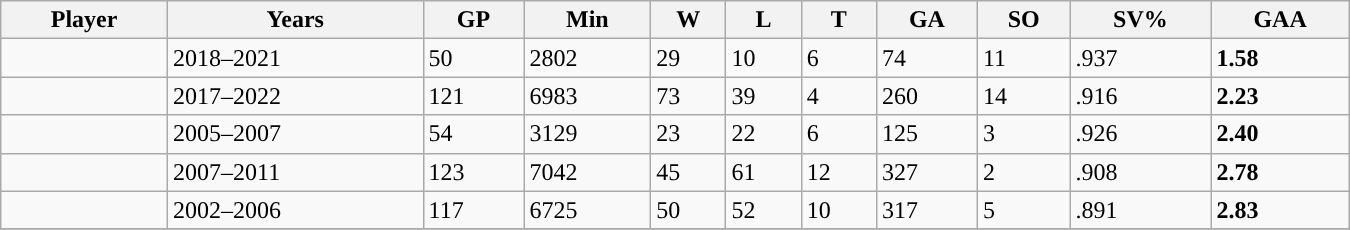<table class="wikitable sortable" width = 900>
<tr>
<th>Player</th>
<th>Years</th>
<th>GP</th>
<th>Min</th>
<th>W</th>
<th>L</th>
<th>T</th>
<th>GA</th>
<th>SO</th>
<th>SV%</th>
<th>GAA</th>
</tr>
<tr>
<td></td>
<td>2018–2021</td>
<td>50</td>
<td>2802</td>
<td>29</td>
<td>10</td>
<td>6</td>
<td>74</td>
<td>11</td>
<td>.937</td>
<td><strong>1.58</strong></td>
</tr>
<tr>
<td></td>
<td>2017–2022</td>
<td>121</td>
<td>6983</td>
<td>73</td>
<td>39</td>
<td>4</td>
<td>260</td>
<td>14</td>
<td>.916</td>
<td><strong>2.23</strong></td>
</tr>
<tr>
<td></td>
<td>2005–2007</td>
<td>54</td>
<td>3129</td>
<td>23</td>
<td>22</td>
<td>6</td>
<td>125</td>
<td>3</td>
<td>.926</td>
<td><strong>2.40</strong></td>
</tr>
<tr>
<td></td>
<td>2007–2011</td>
<td>123</td>
<td>7042</td>
<td>45</td>
<td>61</td>
<td>12</td>
<td>327</td>
<td>2</td>
<td>.908</td>
<td><strong>2.78</strong></td>
</tr>
<tr>
<td></td>
<td>2002–2006</td>
<td>117</td>
<td>6725</td>
<td>50</td>
<td>52</td>
<td>10</td>
<td>317</td>
<td>5</td>
<td>.891</td>
<td><strong>2.83</strong></td>
</tr>
<tr>
</tr>
</table>
